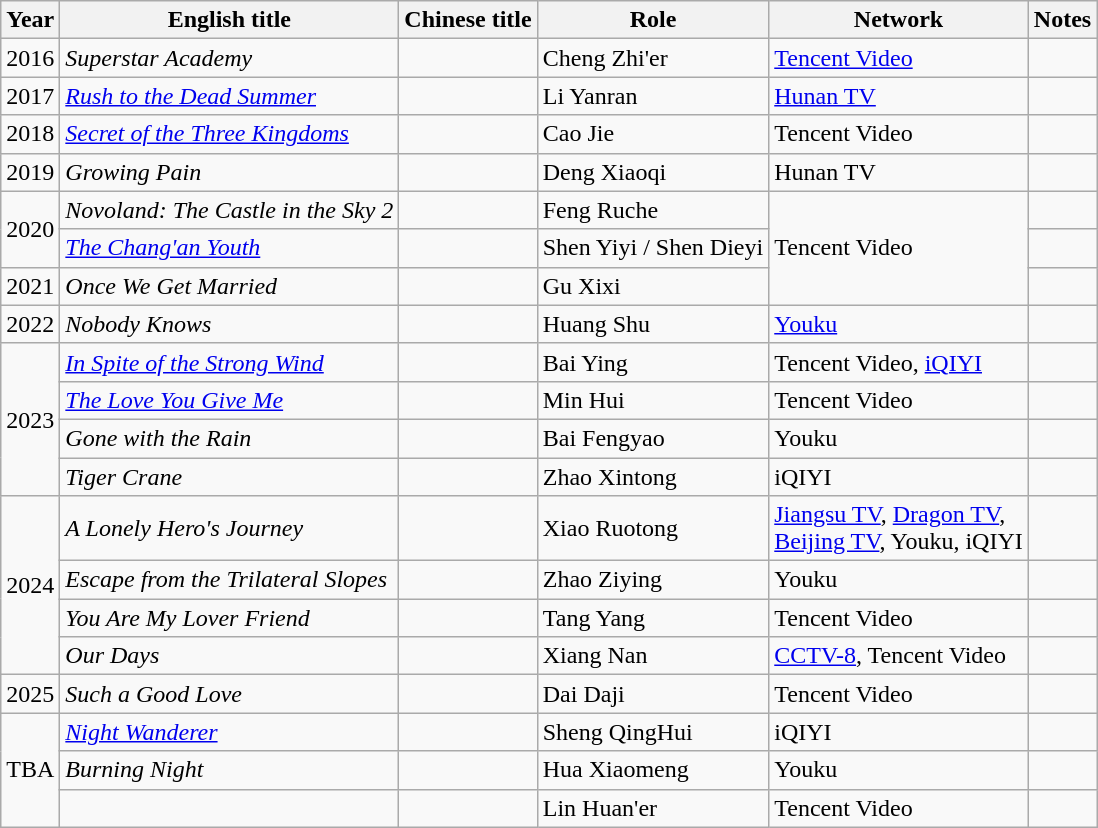<table class="wikitable">
<tr>
<th>Year</th>
<th>English title</th>
<th>Chinese title</th>
<th>Role</th>
<th>Network</th>
<th>Notes</th>
</tr>
<tr>
<td>2016</td>
<td><em>Superstar Academy</em></td>
<td></td>
<td>Cheng Zhi'er</td>
<td><a href='#'>Tencent Video</a></td>
<td></td>
</tr>
<tr>
<td>2017</td>
<td><em><a href='#'>Rush to the Dead Summer</a></em></td>
<td></td>
<td>Li Yanran</td>
<td><a href='#'>Hunan TV</a></td>
<td></td>
</tr>
<tr>
<td>2018</td>
<td><em><a href='#'>Secret of the Three Kingdoms</a></em></td>
<td></td>
<td>Cao Jie</td>
<td>Tencent Video</td>
<td></td>
</tr>
<tr>
<td>2019</td>
<td><em>Growing Pain</em></td>
<td></td>
<td>Deng Xiaoqi</td>
<td>Hunan TV</td>
<td></td>
</tr>
<tr>
<td rowspan=2>2020</td>
<td><em>Novoland: The Castle in the Sky 2</em></td>
<td></td>
<td>Feng Ruche</td>
<td rowspan=3>Tencent Video</td>
<td></td>
</tr>
<tr>
<td><em><a href='#'>The Chang'an Youth</a></em></td>
<td></td>
<td>Shen Yiyi / Shen Dieyi</td>
<td></td>
</tr>
<tr>
<td>2021</td>
<td><em>Once We Get Married</em></td>
<td></td>
<td>Gu Xixi</td>
<td></td>
</tr>
<tr>
<td>2022</td>
<td><em>Nobody Knows</em></td>
<td></td>
<td>Huang Shu</td>
<td><a href='#'>Youku</a></td>
<td></td>
</tr>
<tr>
<td rowspan=4>2023</td>
<td><em><a href='#'>In Spite of the Strong Wind</a></em></td>
<td></td>
<td>Bai Ying</td>
<td>Tencent Video, <a href='#'>iQIYI</a></td>
<td></td>
</tr>
<tr>
<td><em><a href='#'>The Love You Give Me</a></em></td>
<td></td>
<td>Min Hui</td>
<td>Tencent Video</td>
<td></td>
</tr>
<tr>
<td><em>Gone with the Rain</em></td>
<td></td>
<td>Bai Fengyao</td>
<td>Youku</td>
<td></td>
</tr>
<tr>
<td><em>Tiger Crane</em></td>
<td></td>
<td>Zhao Xintong</td>
<td>iQIYI</td>
<td></td>
</tr>
<tr>
<td rowspan=4>2024</td>
<td><em>A Lonely Hero's Journey</em></td>
<td></td>
<td>Xiao Ruotong</td>
<td><a href='#'>Jiangsu TV</a>, <a href='#'>Dragon TV</a>, <br><a href='#'>Beijing TV</a>, Youku, iQIYI</td>
<td></td>
</tr>
<tr>
<td><em>Escape from the Trilateral Slopes</em></td>
<td></td>
<td>Zhao Ziying</td>
<td>Youku</td>
<td></td>
</tr>
<tr>
<td><em>You Are My Lover Friend</em></td>
<td></td>
<td>Tang Yang</td>
<td>Tencent Video</td>
<td></td>
</tr>
<tr>
<td><em>Our Days</em></td>
<td></td>
<td>Xiang Nan</td>
<td><a href='#'>CCTV-8</a>, Tencent Video</td>
<td></td>
</tr>
<tr>
<td>2025</td>
<td><em>Such a Good Love</em></td>
<td></td>
<td>Dai Daji</td>
<td>Tencent Video</td>
<td></td>
</tr>
<tr>
<td rowspan=3>TBA</td>
<td><em><a href='#'>Night Wanderer</a></em></td>
<td></td>
<td>Sheng QingHui</td>
<td>iQIYI</td>
<td></td>
</tr>
<tr>
<td><em>Burning Night</em></td>
<td></td>
<td>Hua Xiaomeng</td>
<td>Youku</td>
<td></td>
</tr>
<tr>
<td></td>
<td></td>
<td>Lin Huan'er</td>
<td>Tencent Video</td>
<td></td>
</tr>
</table>
